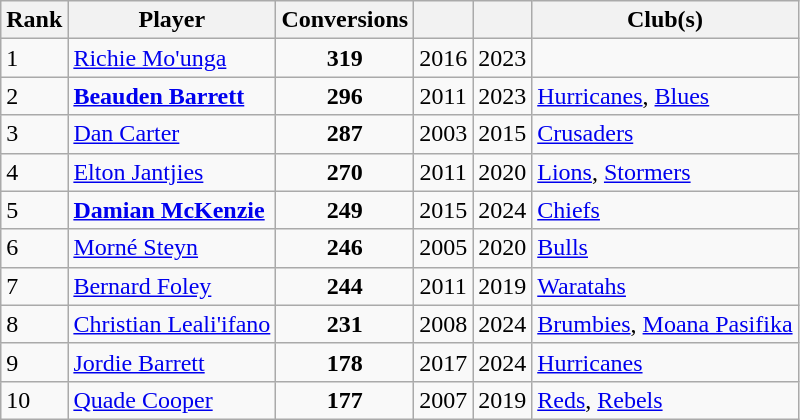<table class="wikitable">
<tr>
<th>Rank</th>
<th>Player</th>
<th>Conversions</th>
<th></th>
<th></th>
<th>Club(s)</th>
</tr>
<tr>
<td>1</td>
<td> <a href='#'>Richie Mo'unga</a></td>
<td align=center><strong>319</strong></td>
<td align=center>2016</td>
<td align=center>2023</td>
<td></td>
</tr>
<tr>
<td>2</td>
<td> <strong><a href='#'>Beauden Barrett</a></strong></td>
<td align=center><strong>296</strong></td>
<td align=center>2011</td>
<td align=center>2023</td>
<td><a href='#'>Hurricanes</a>, <a href='#'>Blues</a></td>
</tr>
<tr>
<td>3</td>
<td> <a href='#'>Dan Carter</a></td>
<td align=center><strong>287</strong></td>
<td align=center>2003</td>
<td align=center>2015</td>
<td><a href='#'>Crusaders</a></td>
</tr>
<tr>
<td>4</td>
<td> <a href='#'>Elton Jantjies</a></td>
<td align=center><strong>270</strong></td>
<td align=center>2011</td>
<td align=center>2020</td>
<td><a href='#'>Lions</a>, <a href='#'>Stormers</a></td>
</tr>
<tr>
<td>5</td>
<td> <strong><a href='#'>Damian McKenzie</a></strong></td>
<td align=center><strong>249</strong></td>
<td align=center>2015</td>
<td align=center>2024</td>
<td><a href='#'>Chiefs</a></td>
</tr>
<tr>
<td>6</td>
<td> <a href='#'>Morné Steyn</a></td>
<td align=center><strong>246</strong></td>
<td align=center>2005</td>
<td align=center>2020</td>
<td><a href='#'>Bulls</a></td>
</tr>
<tr>
<td>7</td>
<td> <a href='#'>Bernard Foley</a></td>
<td align=center><strong>244</strong></td>
<td align=center>2011</td>
<td align=center>2019</td>
<td><a href='#'>Waratahs</a></td>
</tr>
<tr>
<td>8</td>
<td> <a href='#'>Christian Leali'ifano</a></td>
<td align=center><strong>231</strong></td>
<td align=center>2008</td>
<td align=center>2024</td>
<td><a href='#'>Brumbies</a>, <a href='#'>Moana Pasifika</a></td>
</tr>
<tr>
<td>9</td>
<td> <a href='#'>Jordie Barrett</a></td>
<td align=center><strong>178</strong></td>
<td align=center>2017</td>
<td align=center>2024</td>
<td><a href='#'>Hurricanes</a></td>
</tr>
<tr>
<td>10</td>
<td> <a href='#'>Quade Cooper</a></td>
<td align=center><strong>177</strong></td>
<td align=center>2007</td>
<td align=center>2019</td>
<td><a href='#'>Reds</a>, <a href='#'>Rebels</a></td>
</tr>
</table>
